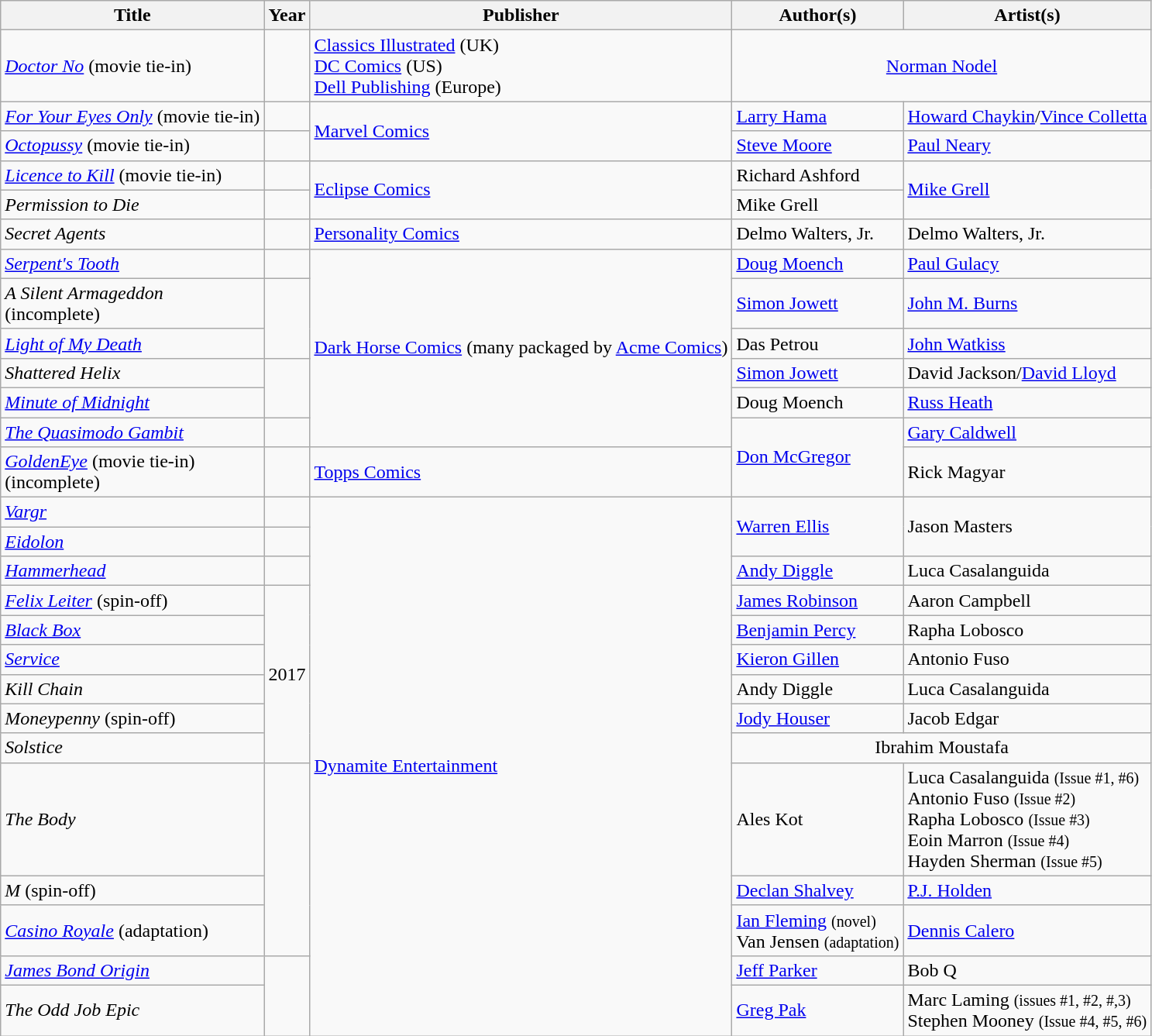<table class="wikitable">
<tr>
<th>Title</th>
<th>Year</th>
<th>Publisher</th>
<th>Author(s)</th>
<th>Artist(s)</th>
</tr>
<tr>
<td><em><a href='#'>Doctor No</a></em> (movie tie-in)</td>
<td></td>
<td><a href='#'>Classics Illustrated</a> (UK)<br><a href='#'>DC Comics</a> (US)<br><a href='#'>Dell Publishing</a> (Europe)</td>
<td colspan="2" style="text-align:center;"><a href='#'>Norman Nodel</a></td>
</tr>
<tr>
<td><em><a href='#'>For Your Eyes Only</a></em> (movie tie-in)</td>
<td></td>
<td rowspan=2><a href='#'>Marvel Comics</a></td>
<td><a href='#'>Larry Hama</a></td>
<td><a href='#'>Howard Chaykin</a>/<a href='#'>Vince Colletta</a></td>
</tr>
<tr>
<td><em><a href='#'>Octopussy</a></em> (movie tie-in)</td>
<td></td>
<td><a href='#'>Steve Moore</a></td>
<td><a href='#'>Paul Neary</a></td>
</tr>
<tr>
<td><em><a href='#'>Licence to Kill</a></em> (movie tie-in)</td>
<td></td>
<td rowspan=2><a href='#'>Eclipse Comics</a></td>
<td>Richard Ashford</td>
<td rowspan=2><a href='#'>Mike Grell</a></td>
</tr>
<tr>
<td><em>Permission to Die</em></td>
<td></td>
<td>Mike Grell</td>
</tr>
<tr>
<td><em>Secret Agents</em></td>
<td></td>
<td><a href='#'>Personality Comics</a></td>
<td>Delmo Walters, Jr.</td>
<td>Delmo Walters, Jr.</td>
</tr>
<tr>
<td><em><a href='#'>Serpent's Tooth</a></em></td>
<td></td>
<td rowspan=6><a href='#'>Dark Horse Comics</a> (many packaged by <a href='#'>Acme Comics</a>)</td>
<td><a href='#'>Doug Moench</a></td>
<td><a href='#'>Paul Gulacy</a></td>
</tr>
<tr>
<td><em>A Silent Armageddon</em> <br> (incomplete)</td>
<td rowspan=2 style="text-align:center;"></td>
<td><a href='#'>Simon Jowett</a></td>
<td><a href='#'>John M. Burns</a></td>
</tr>
<tr>
<td><em><a href='#'>Light of My Death</a></em></td>
<td>Das Petrou</td>
<td><a href='#'>John Watkiss</a></td>
</tr>
<tr>
<td><em>Shattered Helix</em></td>
<td rowspan=2 style="text-align:center;"></td>
<td><a href='#'>Simon Jowett</a></td>
<td>David Jackson/<a href='#'>David Lloyd</a></td>
</tr>
<tr>
<td><em><a href='#'>Minute of Midnight</a></em></td>
<td>Doug Moench</td>
<td><a href='#'>Russ Heath</a></td>
</tr>
<tr>
<td><em><a href='#'>The Quasimodo Gambit</a></em></td>
<td></td>
<td rowspan=2><a href='#'>Don McGregor</a></td>
<td><a href='#'>Gary Caldwell</a></td>
</tr>
<tr>
<td><em><a href='#'>GoldenEye</a></em> (movie tie-in)<br> (incomplete)</td>
<td></td>
<td><a href='#'>Topps Comics</a></td>
<td>Rick Magyar</td>
</tr>
<tr>
<td><em><a href='#'>Vargr</a></em></td>
<td></td>
<td rowspan=14><a href='#'>Dynamite Entertainment</a></td>
<td rowspan=2><a href='#'>Warren Ellis</a></td>
<td rowspan=2>Jason Masters</td>
</tr>
<tr>
<td><em><a href='#'>Eidolon</a></em></td>
<td></td>
</tr>
<tr>
<td><em><a href='#'>Hammerhead</a></em></td>
<td></td>
<td><a href='#'>Andy Diggle</a></td>
<td>Luca Casalanguida</td>
</tr>
<tr>
<td><em><a href='#'>Felix Leiter</a></em> (spin-off)</td>
<td rowspan=6 style="text-align:center;">2017</td>
<td><a href='#'>James Robinson</a></td>
<td>Aaron Campbell</td>
</tr>
<tr>
<td><em><a href='#'>Black Box</a></em></td>
<td><a href='#'>Benjamin Percy</a></td>
<td>Rapha Lobosco</td>
</tr>
<tr>
<td><em><a href='#'>Service</a></em></td>
<td><a href='#'>Kieron Gillen</a></td>
<td>Antonio Fuso</td>
</tr>
<tr>
<td><em>Kill Chain</em></td>
<td>Andy Diggle</td>
<td>Luca Casalanguida</td>
</tr>
<tr>
<td><em>Moneypenny</em> (spin-off)</td>
<td><a href='#'>Jody Houser</a></td>
<td>Jacob Edgar</td>
</tr>
<tr>
<td><em>Solstice</em></td>
<td colspan="2" style="text-align:center;">Ibrahim Moustafa</td>
</tr>
<tr>
<td><em>The Body</em></td>
<td rowspan=3 style="text-align:center;"></td>
<td>Ales Kot</td>
<td>Luca Casalanguida <small>(Issue #1, #6)</small><br>Antonio Fuso <small>(Issue #2)</small><br>Rapha Lobosco <small>(Issue #3)</small><br>Eoin Marron <small>(Issue #4)</small><br>Hayden Sherman <small>(Issue #5)</small></td>
</tr>
<tr>
<td><em>M</em> (spin-off)</td>
<td><a href='#'>Declan Shalvey</a></td>
<td><a href='#'>P.J. Holden</a></td>
</tr>
<tr>
<td><em><a href='#'>Casino Royale</a></em> (adaptation)</td>
<td><a href='#'>Ian Fleming</a> <small>(novel)</small><br>Van Jensen <small>(adaptation)</small></td>
<td><a href='#'>Dennis Calero</a></td>
</tr>
<tr>
<td><em><a href='#'>James Bond Origin</a></em></td>
<td rowspan=2></td>
<td><a href='#'>Jeff Parker</a></td>
<td>Bob Q</td>
</tr>
<tr>
<td><em>The Odd Job Epic</em></td>
<td><a href='#'>Greg Pak</a></td>
<td>Marc Laming <small>(issues #1, #2, #,3)</small><br>Stephen Mooney <small>(Issue #4, #5, #6)</small></td>
</tr>
</table>
